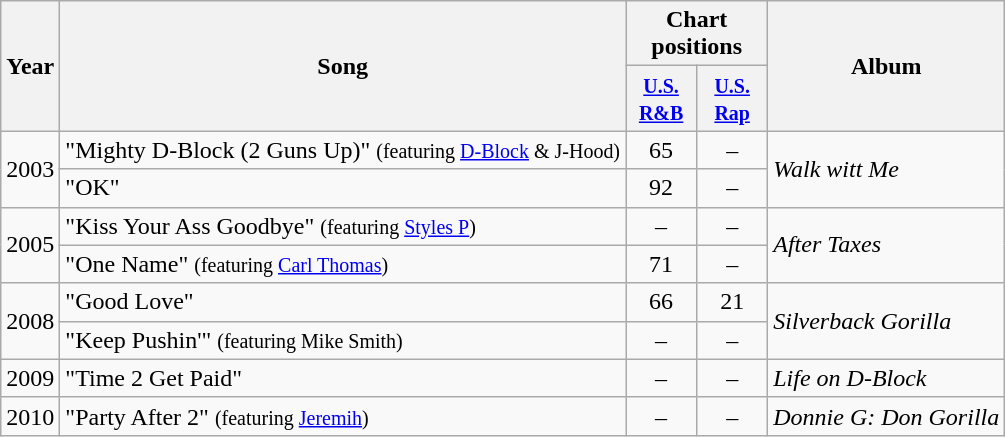<table class="wikitable">
<tr>
<th rowspan="2">Year</th>
<th rowspan="2">Song</th>
<th colspan="2">Chart positions</th>
<th rowspan="2">Album</th>
</tr>
<tr>
<th width="40"><small><a href='#'>U.S. R&B</a></small></th>
<th width="40"><small><a href='#'>U.S. Rap</a></small></th>
</tr>
<tr>
<td style="text-align:center;" rowspan="2">2003</td>
<td>"Mighty D-Block (2 Guns Up)" <small>(featuring <a href='#'>D-Block</a> & J-Hood)</small></td>
<td style="text-align:center;">65</td>
<td style="text-align:center;">–</td>
<td rowspan=2><em>Walk witt Me</em></td>
</tr>
<tr>
<td>"OK"</td>
<td style="text-align:center;">92</td>
<td style="text-align:center;">–</td>
</tr>
<tr>
<td style="text-align:center;" rowspan="2">2005</td>
<td>"Kiss Your Ass Goodbye" <small>(featuring <a href='#'>Styles P</a>)</small></td>
<td style="text-align:center;">–</td>
<td style="text-align:center;">–</td>
<td rowspan=2><em>After Taxes</em></td>
</tr>
<tr>
<td>"One Name" <small>(featuring <a href='#'>Carl Thomas</a>)</small></td>
<td style="text-align:center;">71</td>
<td style="text-align:center;">–</td>
</tr>
<tr>
<td style="text-align:center;" rowspan="2">2008</td>
<td>"Good Love"</td>
<td style="text-align:center;">66</td>
<td style="text-align:center;">21</td>
<td rowspan=2><em>Silverback Gorilla</em></td>
</tr>
<tr>
<td>"Keep Pushin'" <small>(featuring Mike Smith)</small></td>
<td style="text-align:center;">–</td>
<td style="text-align:center;">–</td>
</tr>
<tr>
<td style="text-align:center;">2009</td>
<td>"Time 2 Get Paid"</td>
<td style="text-align:center;">–</td>
<td style="text-align:center;">–</td>
<td><em>Life on D-Block</em></td>
</tr>
<tr>
<td style="text-align:center;">2010</td>
<td>"Party After 2" <small>(featuring <a href='#'>Jeremih</a>)</small></td>
<td style="text-align:center;">–</td>
<td style="text-align:center;">–</td>
<td><em>Donnie G: Don Gorilla</em></td>
</tr>
</table>
